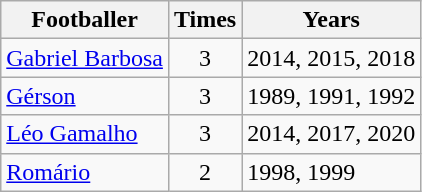<table class="wikitable">
<tr>
<th>Footballer</th>
<th>Times</th>
<th>Years</th>
</tr>
<tr>
<td><a href='#'>Gabriel Barbosa</a></td>
<td align="center">3</td>
<td>2014, 2015, 2018</td>
</tr>
<tr>
<td><a href='#'>Gérson</a></td>
<td align="center">3</td>
<td>1989, 1991, 1992</td>
</tr>
<tr>
<td><a href='#'>Léo Gamalho</a></td>
<td align="center">3</td>
<td>2014, 2017, 2020</td>
</tr>
<tr>
<td><a href='#'>Romário</a></td>
<td align="center">2</td>
<td>1998, 1999</td>
</tr>
</table>
